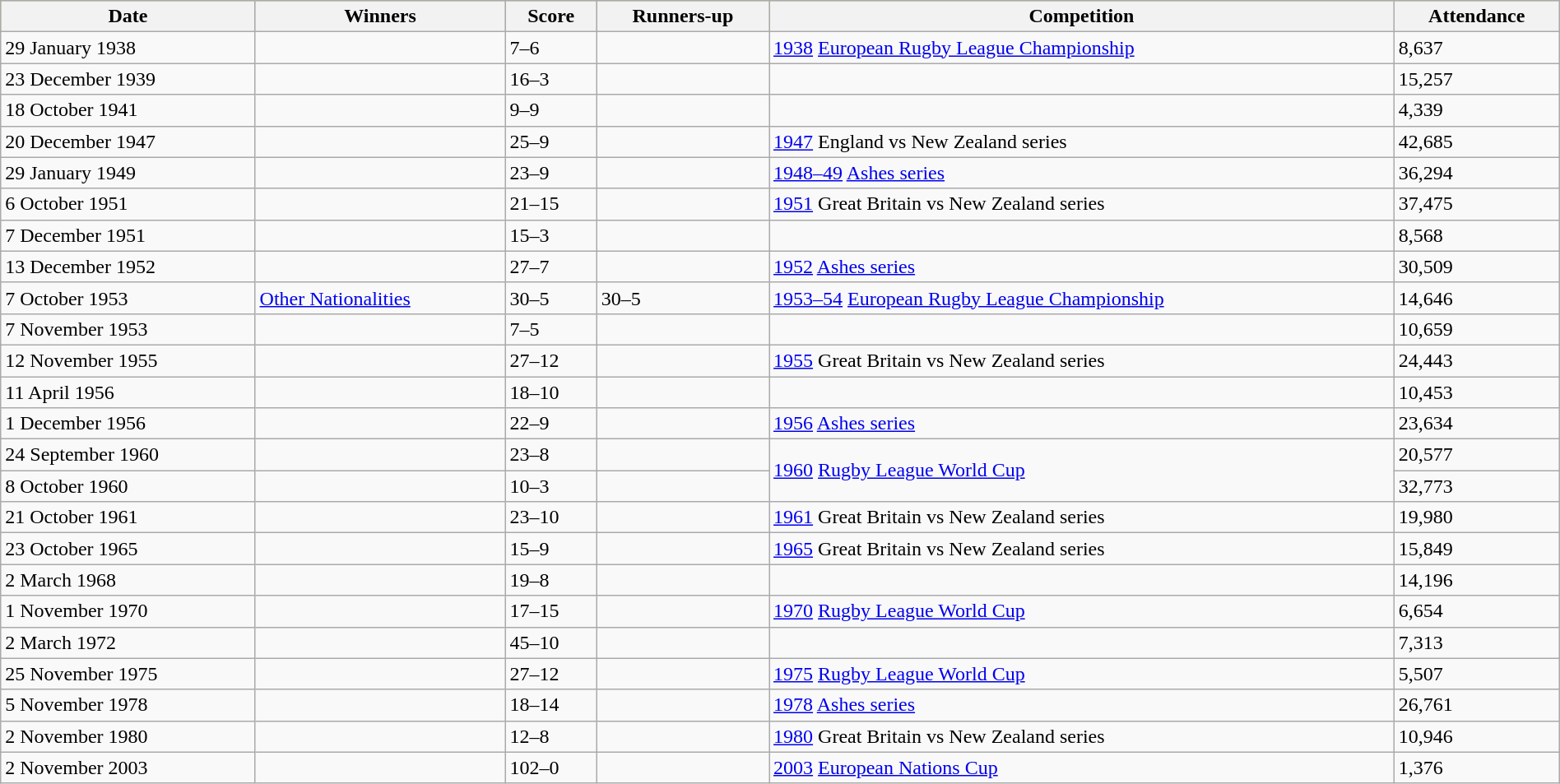<table class="wikitable" width=100%>
<tr bgcolor=#bdb76b>
<th>Date</th>
<th>Winners</th>
<th>Score</th>
<th>Runners-up</th>
<th>Competition</th>
<th>Attendance</th>
</tr>
<tr>
<td>29 January 1938</td>
<td></td>
<td>7–6</td>
<td></td>
<td><a href='#'>1938</a> <a href='#'>European Rugby League Championship</a></td>
<td>8,637</td>
</tr>
<tr>
<td>23 December 1939</td>
<td></td>
<td>16–3</td>
<td></td>
<td></td>
<td>15,257</td>
</tr>
<tr>
<td>18 October 1941</td>
<td></td>
<td>9–9</td>
<td></td>
<td></td>
<td>4,339</td>
</tr>
<tr>
<td>20 December 1947</td>
<td></td>
<td>25–9</td>
<td></td>
<td><a href='#'>1947</a> England vs New Zealand series</td>
<td>42,685</td>
</tr>
<tr>
<td>29 January 1949</td>
<td></td>
<td>23–9</td>
<td></td>
<td><a href='#'>1948–49</a> <a href='#'>Ashes series</a></td>
<td>36,294</td>
</tr>
<tr>
<td>6 October 1951</td>
<td></td>
<td>21–15</td>
<td></td>
<td><a href='#'>1951</a> Great Britain vs New Zealand series</td>
<td>37,475</td>
</tr>
<tr>
<td>7 December 1951</td>
<td></td>
<td>15–3</td>
<td></td>
<td></td>
<td>8,568</td>
</tr>
<tr>
<td>13 December 1952</td>
<td></td>
<td>27–7</td>
<td></td>
<td><a href='#'>1952</a> <a href='#'>Ashes series</a></td>
<td>30,509</td>
</tr>
<tr>
<td>7 October 1953</td>
<td><a href='#'>Other Nationalities</a></td>
<td>30–5</td>
<td> 30–5</td>
<td><a href='#'>1953–54</a> <a href='#'>European Rugby League Championship</a></td>
<td>14,646</td>
</tr>
<tr>
<td>7 November 1953</td>
<td></td>
<td>7–5</td>
<td></td>
<td></td>
<td>10,659</td>
</tr>
<tr>
<td>12 November 1955</td>
<td></td>
<td>27–12</td>
<td></td>
<td><a href='#'>1955</a> Great Britain vs New Zealand series</td>
<td>24,443</td>
</tr>
<tr>
<td>11 April 1956</td>
<td></td>
<td>18–10</td>
<td></td>
<td></td>
<td>10,453</td>
</tr>
<tr>
<td>1 December 1956</td>
<td></td>
<td>22–9</td>
<td></td>
<td><a href='#'>1956</a> <a href='#'>Ashes series</a></td>
<td>23,634</td>
</tr>
<tr>
<td>24 September 1960</td>
<td></td>
<td>23–8</td>
<td></td>
<td rowspan=2><a href='#'>1960</a> <a href='#'>Rugby League World Cup</a></td>
<td>20,577</td>
</tr>
<tr>
<td>8 October 1960</td>
<td></td>
<td>10–3</td>
<td></td>
<td>32,773</td>
</tr>
<tr>
<td>21 October 1961</td>
<td></td>
<td>23–10</td>
<td></td>
<td><a href='#'>1961</a> Great Britain vs New Zealand series</td>
<td>19,980</td>
</tr>
<tr>
<td>23 October 1965</td>
<td></td>
<td>15–9</td>
<td></td>
<td><a href='#'>1965</a> Great Britain vs New Zealand series</td>
<td>15,849</td>
</tr>
<tr>
<td>2 March 1968</td>
<td></td>
<td>19–8</td>
<td></td>
<td></td>
<td>14,196</td>
</tr>
<tr>
<td>1 November 1970</td>
<td></td>
<td>17–15</td>
<td></td>
<td><a href='#'>1970</a> <a href='#'>Rugby League World Cup</a></td>
<td>6,654</td>
</tr>
<tr>
<td>2 March 1972</td>
<td></td>
<td>45–10</td>
<td></td>
<td></td>
<td>7,313</td>
</tr>
<tr>
<td>25 November 1975</td>
<td></td>
<td>27–12</td>
<td></td>
<td><a href='#'>1975</a> <a href='#'>Rugby League World Cup</a></td>
<td>5,507</td>
</tr>
<tr>
<td>5 November 1978</td>
<td></td>
<td>18–14</td>
<td></td>
<td><a href='#'>1978</a> <a href='#'>Ashes series</a></td>
<td>26,761</td>
</tr>
<tr>
<td>2 November 1980</td>
<td></td>
<td>12–8</td>
<td></td>
<td><a href='#'>1980</a> Great Britain vs New Zealand series</td>
<td>10,946</td>
</tr>
<tr>
<td>2 November 2003</td>
<td></td>
<td>102–0</td>
<td></td>
<td><a href='#'>2003</a> <a href='#'>European Nations Cup</a></td>
<td>1,376</td>
</tr>
</table>
